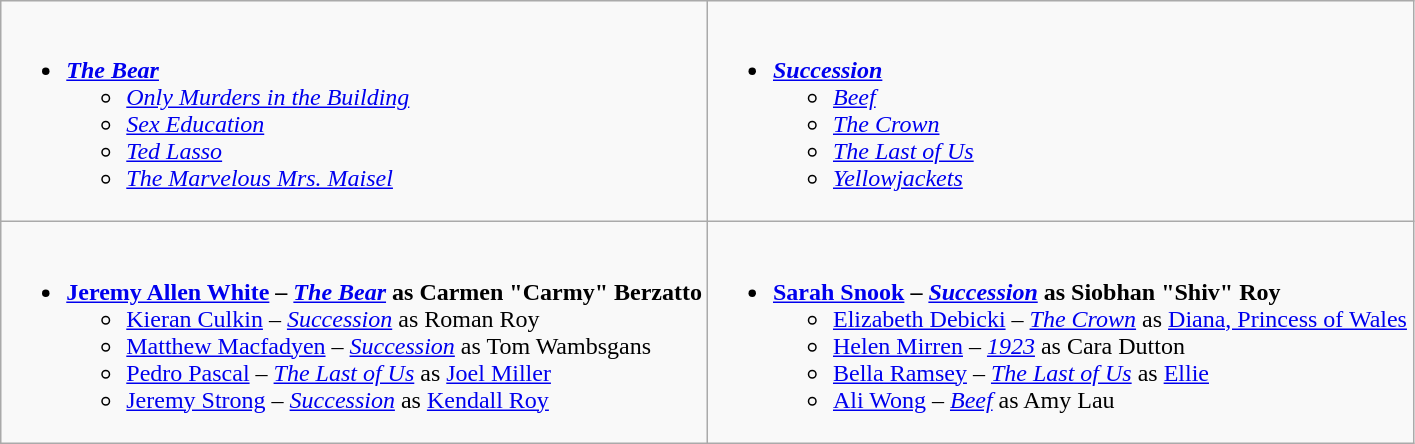<table class=wikitable style="width="300%">
<tr>
<td valign="top" width="50%"><br><ul><li><strong><em><a href='#'>The Bear</a></em></strong><ul><li><em><a href='#'>Only Murders in the Building</a></em></li><li><em><a href='#'>Sex Education</a></em></li><li><em><a href='#'>Ted Lasso</a></em></li><li><em><a href='#'>The Marvelous Mrs. Maisel</a></em></li></ul></li></ul></td>
<td valign="top" width="50%"><br><ul><li><strong><em><a href='#'>Succession</a></em></strong><ul><li><em><a href='#'>Beef</a></em></li><li><em><a href='#'>The Crown</a></em></li><li><em><a href='#'>The Last of Us</a></em></li><li><em><a href='#'>Yellowjackets</a></em></li></ul></li></ul></td>
</tr>
<tr>
<td valign="top" width="50%"><br><ul><li><strong><a href='#'>Jeremy Allen White</a> – <em><a href='#'>The Bear</a></em> as Carmen "Carmy" Berzatto</strong><ul><li><a href='#'>Kieran Culkin</a> – <em><a href='#'>Succession</a></em> as Roman Roy</li><li><a href='#'>Matthew Macfadyen</a> – <em><a href='#'>Succession</a></em> as Tom Wambsgans</li><li><a href='#'>Pedro Pascal</a> – <em><a href='#'>The Last of Us</a></em> as <a href='#'>Joel Miller</a></li><li><a href='#'>Jeremy Strong</a> – <em><a href='#'>Succession</a></em> as <a href='#'>Kendall Roy</a></li></ul></li></ul></td>
<td valign="top" width="50%"><br><ul><li><strong><a href='#'>Sarah Snook</a> – <em><a href='#'>Succession</a></em> as Siobhan "Shiv" Roy</strong><ul><li><a href='#'>Elizabeth Debicki</a> – <em><a href='#'>The Crown</a></em> as <a href='#'>Diana, Princess of Wales</a></li><li><a href='#'>Helen Mirren</a> – <em><a href='#'>1923</a></em> as Cara Dutton</li><li><a href='#'>Bella Ramsey</a> – <em><a href='#'>The Last of Us</a></em> as <a href='#'>Ellie</a></li><li><a href='#'>Ali Wong</a> – <em><a href='#'>Beef</a></em> as Amy Lau</li></ul></li></ul></td>
</tr>
</table>
